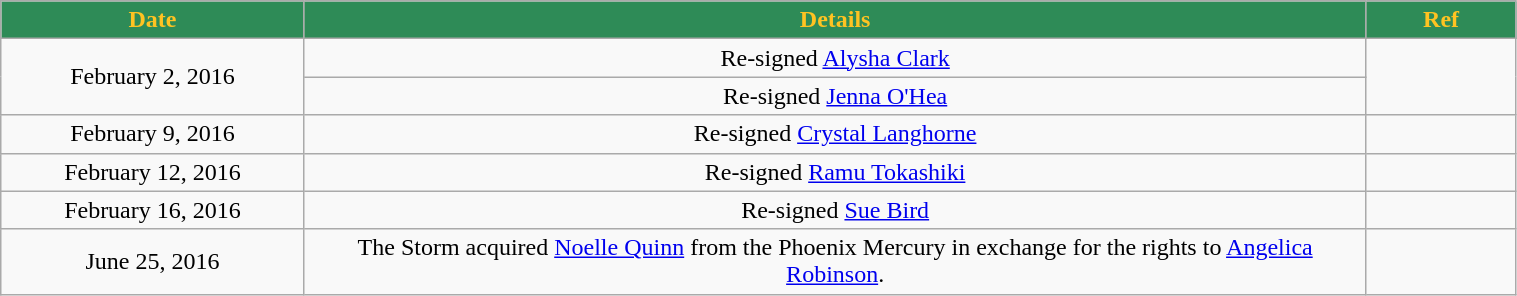<table class="wikitable" style="width:80%; text-align: center;">
<tr>
<th style="background:#2E8B57; color:#FFC322;" width="2%">Date</th>
<th style="background:#2E8B57; color:#FFC322;" width="9%">Details</th>
<th style="background:#2E8B57; color:#FFC322;" width="1%">Ref</th>
</tr>
<tr>
<td rowspan=2>February 2, 2016</td>
<td>Re-signed <a href='#'>Alysha Clark</a></td>
<td rowspan=2></td>
</tr>
<tr>
<td>Re-signed <a href='#'>Jenna O'Hea</a></td>
</tr>
<tr>
<td>February 9, 2016</td>
<td>Re-signed <a href='#'>Crystal Langhorne</a></td>
<td></td>
</tr>
<tr>
<td>February 12, 2016</td>
<td>Re-signed <a href='#'>Ramu Tokashiki</a></td>
<td></td>
</tr>
<tr>
<td>February 16, 2016</td>
<td>Re-signed <a href='#'>Sue Bird</a></td>
<td></td>
</tr>
<tr>
<td>June 25, 2016</td>
<td>The Storm acquired <a href='#'>Noelle Quinn</a> from the Phoenix Mercury in exchange for the rights to <a href='#'>Angelica Robinson</a>.</td>
<td></td>
</tr>
</table>
